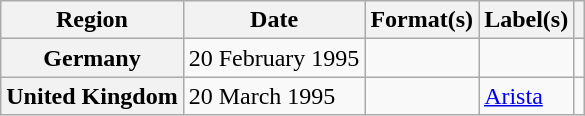<table class="wikitable plainrowheaders">
<tr>
<th scope="col">Region</th>
<th scope="col">Date</th>
<th scope="col">Format(s)</th>
<th scope="col">Label(s)</th>
<th scope="col"></th>
</tr>
<tr>
<th scope="row">Germany</th>
<td>20 February 1995</td>
<td></td>
<td></td>
<td></td>
</tr>
<tr>
<th scope="row">United Kingdom</th>
<td>20 March 1995</td>
<td></td>
<td><a href='#'>Arista</a></td>
<td></td>
</tr>
</table>
